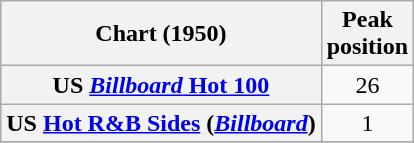<table class="wikitable sortable plainrowheaders" style="text-align:center;">
<tr>
<th scope="col">Chart (1950)</th>
<th scope="col">Peak<br>position</th>
</tr>
<tr>
<th scope="row">US <a href='#'><em>Billboard</em> Hot 100</a></th>
<td>26</td>
</tr>
<tr>
<th scope="row">US <a href='#'>Hot R&B Sides</a> (<a href='#'><em>Billboard</em></a>)</th>
<td>1</td>
</tr>
<tr>
</tr>
</table>
